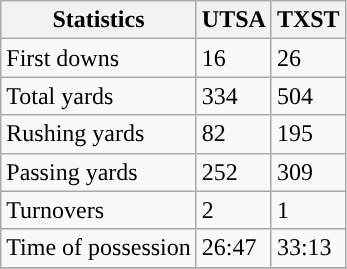<table class="wikitable" style="float: left;">
<tr>
<th>Statistics</th>
<th>UTSA</th>
<th>TXST</th>
</tr>
<tr>
<td>First downs</td>
<td>16</td>
<td>26</td>
</tr>
<tr>
<td>Total yards</td>
<td>334</td>
<td>504</td>
</tr>
<tr>
<td>Rushing yards</td>
<td>82</td>
<td>195</td>
</tr>
<tr>
<td>Passing yards</td>
<td>252</td>
<td>309</td>
</tr>
<tr>
<td>Turnovers</td>
<td>2</td>
<td>1</td>
</tr>
<tr>
<td>Time of possession</td>
<td>26:47</td>
<td>33:13</td>
</tr>
<tr>
</tr>
</table>
